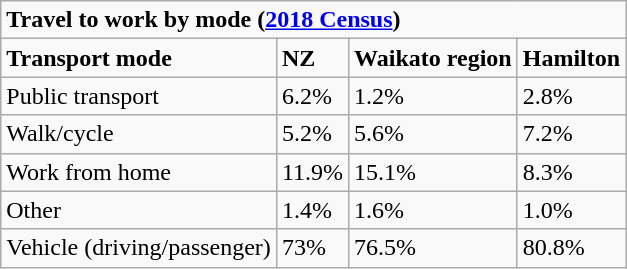<table class="wikitable sortable mw-collapsible">
<tr>
<td colspan="4"><strong>Travel to work by mode (<a href='#'>2018 Census</a>)</strong></td>
</tr>
<tr>
<td><strong>Transport mode</strong></td>
<td><strong>NZ</strong></td>
<td><strong>Waikato region</strong></td>
<td><strong>Hamilton</strong></td>
</tr>
<tr>
<td>Public transport</td>
<td>6.2%</td>
<td>1.2%</td>
<td>2.8%</td>
</tr>
<tr>
<td>Walk/cycle</td>
<td>5.2%</td>
<td>5.6%</td>
<td>7.2%</td>
</tr>
<tr>
<td>Work from home</td>
<td>11.9%</td>
<td>15.1%</td>
<td>8.3%</td>
</tr>
<tr>
<td>Other</td>
<td>1.4%</td>
<td>1.6%</td>
<td>1.0%</td>
</tr>
<tr>
<td>Vehicle (driving/passenger)</td>
<td>73%</td>
<td>76.5%</td>
<td>80.8%</td>
</tr>
</table>
